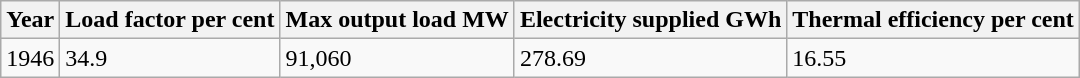<table class="wikitable">
<tr>
<th>Year</th>
<th>Load factor per cent</th>
<th>Max output load MW</th>
<th>Electricity supplied GWh</th>
<th>Thermal efficiency per cent</th>
</tr>
<tr>
<td>1946</td>
<td>34.9</td>
<td>91,060</td>
<td>278.69</td>
<td>16.55</td>
</tr>
</table>
